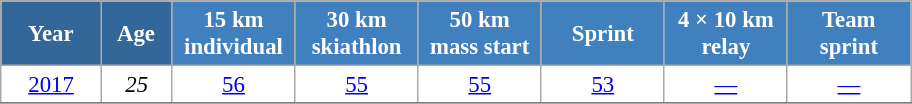<table class="wikitable" style="font-size:95%; text-align:center; border:grey solid 1px; border-collapse:collapse; background:#ffffff;">
<tr>
<th style="background-color:#369; color:white; width:60px;"> Year </th>
<th style="background-color:#369; color:white; width:40px;"> Age </th>
<th style="background-color:#4180be; color:white; width:75px;"> 15 km <br> individual </th>
<th style="background-color:#4180be; color:white; width:75px;"> 30 km <br> skiathlon </th>
<th style="background-color:#4180be; color:white; width:75px;"> 50 km <br> mass start </th>
<th style="background-color:#4180be; color:white; width:75px;"> Sprint </th>
<th style="background-color:#4180be; color:white; width:75px;"> 4 × 10 km <br> relay </th>
<th style="background-color:#4180be; color:white; width:75px;"> Team <br> sprint </th>
</tr>
<tr>
<td><a href='#'>2017</a></td>
<td><em>25</em></td>
<td><a href='#'>56</a></td>
<td><a href='#'>55</a></td>
<td><a href='#'>55</a></td>
<td><a href='#'>53</a></td>
<td><a href='#'>—</a></td>
<td><a href='#'>—</a></td>
</tr>
<tr>
</tr>
</table>
